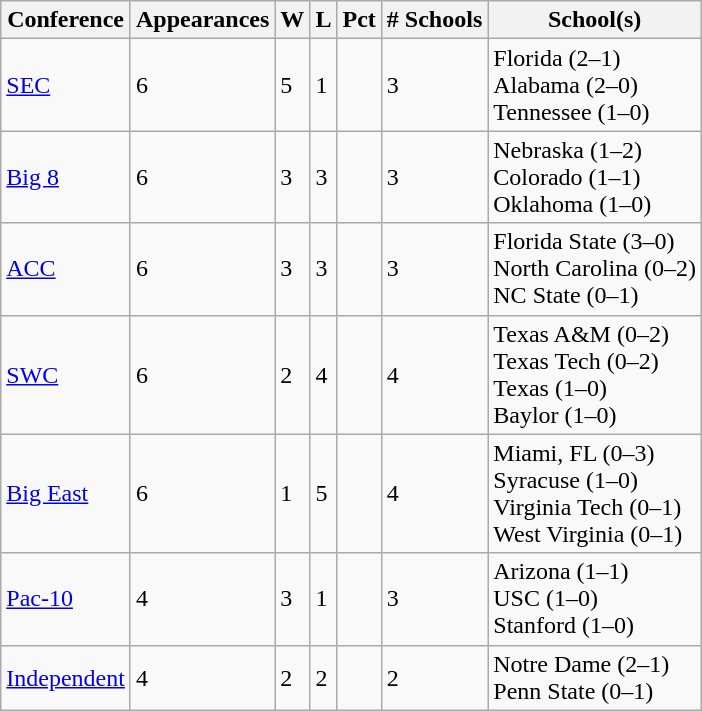<table class="wikitable sortable">
<tr>
<th>Conference</th>
<th>Appearances</th>
<th>W</th>
<th>L</th>
<th>Pct</th>
<th># Schools</th>
<th class="unsortable">School(s)</th>
</tr>
<tr>
<td><a href='#'>SEC</a></td>
<td>6</td>
<td>5</td>
<td>1</td>
<td></td>
<td>3</td>
<td>Florida (2–1)<br>Alabama (2–0)<br>Tennessee (1–0)</td>
</tr>
<tr>
<td><a href='#'>Big 8</a></td>
<td>6</td>
<td>3</td>
<td>3</td>
<td></td>
<td>3</td>
<td>Nebraska (1–2)<br>Colorado (1–1)<br>Oklahoma (1–0)</td>
</tr>
<tr>
<td><a href='#'>ACC</a></td>
<td>6</td>
<td>3</td>
<td>3</td>
<td></td>
<td>3</td>
<td>Florida State (3–0)<br>North Carolina (0–2)<br>NC State (0–1)</td>
</tr>
<tr>
<td><a href='#'>SWC</a></td>
<td>6</td>
<td>2</td>
<td>4</td>
<td></td>
<td>4</td>
<td>Texas A&M (0–2)<br>Texas Tech (0–2)<br>Texas (1–0)<br>Baylor (1–0)</td>
</tr>
<tr>
<td><a href='#'>Big East</a></td>
<td>6</td>
<td>1</td>
<td>5</td>
<td></td>
<td>4</td>
<td>Miami, FL (0–3)<br>Syracuse (1–0)<br>Virginia Tech (0–1)<br>West Virginia (0–1)</td>
</tr>
<tr>
<td><a href='#'>Pac-10</a></td>
<td>4</td>
<td>3</td>
<td>1</td>
<td></td>
<td>3</td>
<td>Arizona (1–1)<br>USC (1–0)<br>Stanford (1–0)</td>
</tr>
<tr>
<td><a href='#'>Independent</a></td>
<td>4</td>
<td>2</td>
<td>2</td>
<td></td>
<td>2</td>
<td>Notre Dame (2–1)<br>Penn State (0–1)</td>
</tr>
</table>
